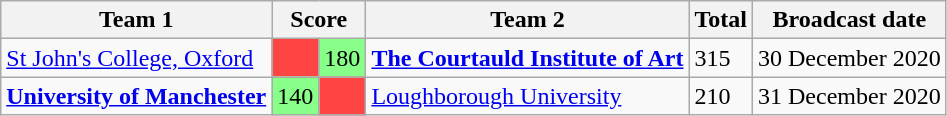<table class="wikitable">
<tr>
<th>Team 1</th>
<th colspan=2>Score</th>
<th>Team 2</th>
<th>Total</th>
<th>Broadcast date</th>
</tr>
<tr>
<td><a href='#'>St John's College, Oxford</a></td>
<td style="background:#f44;"></td>
<td style="background:#88ff88">180</td>
<td><strong><a href='#'>The Courtauld Institute of Art</a></strong></td>
<td>315</td>
<td>30 December 2020</td>
</tr>
<tr>
<td><strong><a href='#'>University of Manchester</a></strong></td>
<td style="background:#88ff88">140</td>
<td style="background:#f44;"></td>
<td><a href='#'>Loughborough University</a></td>
<td>210</td>
<td>31 December 2020</td>
</tr>
</table>
